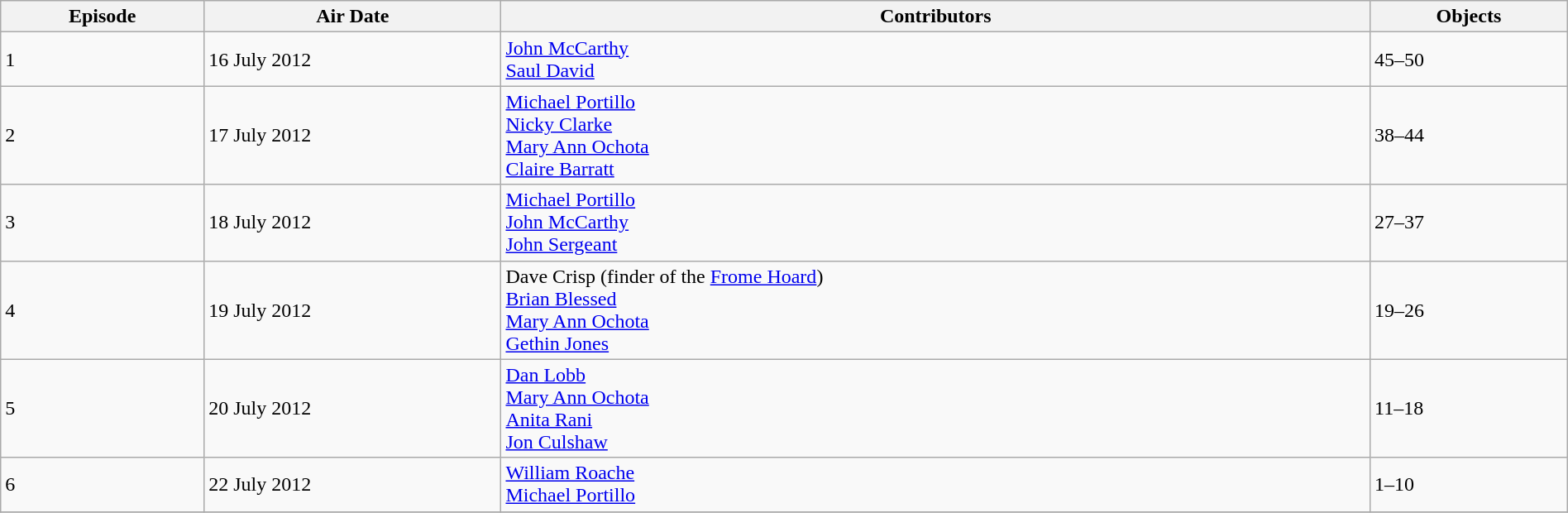<table class="wikitable" style="width: 100%">
<tr>
<th>Episode</th>
<th>Air Date</th>
<th>Contributors</th>
<th>Objects</th>
</tr>
<tr>
<td>1</td>
<td>16 July 2012</td>
<td><a href='#'>John McCarthy</a><br><a href='#'>Saul David</a></td>
<td>45–50</td>
</tr>
<tr>
<td>2</td>
<td>17 July 2012</td>
<td><a href='#'>Michael Portillo</a><br><a href='#'>Nicky Clarke</a><br><a href='#'>Mary Ann Ochota</a><br><a href='#'>Claire Barratt</a></td>
<td>38–44</td>
</tr>
<tr>
<td>3</td>
<td>18 July 2012</td>
<td><a href='#'>Michael Portillo</a><br><a href='#'>John McCarthy</a><br><a href='#'>John Sergeant</a></td>
<td>27–37</td>
</tr>
<tr>
<td>4</td>
<td>19 July 2012</td>
<td>Dave Crisp (finder of the <a href='#'>Frome Hoard</a>)<br><a href='#'>Brian Blessed</a><br><a href='#'>Mary Ann Ochota</a><br><a href='#'>Gethin Jones</a></td>
<td>19–26</td>
</tr>
<tr>
<td>5</td>
<td>20 July 2012</td>
<td><a href='#'>Dan Lobb</a><br><a href='#'>Mary Ann Ochota</a><br><a href='#'>Anita Rani</a><br><a href='#'>Jon Culshaw</a></td>
<td>11–18</td>
</tr>
<tr>
<td>6</td>
<td>22 July 2012</td>
<td><a href='#'>William Roache</a><br><a href='#'>Michael Portillo</a></td>
<td>1–10</td>
</tr>
<tr>
</tr>
</table>
